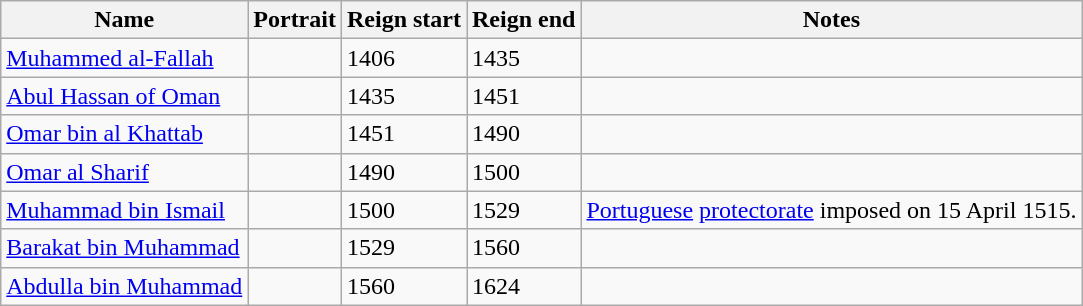<table class="wikitable">
<tr>
<th>Name</th>
<th>Portrait</th>
<th>Reign start</th>
<th>Reign end</th>
<th>Notes</th>
</tr>
<tr>
<td><a href='#'>Muhammed al-Fallah</a></td>
<td></td>
<td>1406</td>
<td>1435</td>
<td></td>
</tr>
<tr>
<td><a href='#'>Abul Hassan of Oman</a></td>
<td></td>
<td>1435</td>
<td>1451</td>
<td></td>
</tr>
<tr>
<td><a href='#'>Omar bin al Khattab</a></td>
<td></td>
<td>1451</td>
<td>1490</td>
<td></td>
</tr>
<tr>
<td><a href='#'>Omar al Sharif</a></td>
<td></td>
<td>1490</td>
<td>1500</td>
<td></td>
</tr>
<tr>
<td><a href='#'>Muhammad bin Ismail</a></td>
<td></td>
<td>1500</td>
<td>1529</td>
<td><a href='#'>Portuguese</a> <a href='#'>protectorate</a> imposed on 15 April 1515.</td>
</tr>
<tr>
<td><a href='#'>Barakat bin Muhammad</a></td>
<td></td>
<td>1529</td>
<td>1560</td>
<td></td>
</tr>
<tr>
<td><a href='#'>Abdulla bin Muhammad</a></td>
<td></td>
<td>1560</td>
<td>1624</td>
<td></td>
</tr>
</table>
